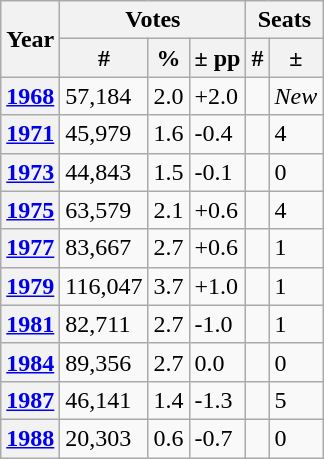<table class="wikitable">
<tr>
<th rowspan="2">Year</th>
<th colspan="3">Votes</th>
<th colspan="2">Seats</th>
</tr>
<tr>
<th>#</th>
<th>%</th>
<th>± pp</th>
<th>#</th>
<th>±</th>
</tr>
<tr>
<th><a href='#'>1968</a></th>
<td>57,184</td>
<td>2.0</td>
<td>+2.0</td>
<td></td>
<td><em>New</em></td>
</tr>
<tr>
<th><a href='#'>1971</a></th>
<td>45,979</td>
<td>1.6</td>
<td>-0.4</td>
<td></td>
<td> 4</td>
</tr>
<tr>
<th><a href='#'>1973</a></th>
<td>44,843</td>
<td>1.5</td>
<td>-0.1</td>
<td></td>
<td> 0</td>
</tr>
<tr>
<th><a href='#'>1975</a></th>
<td>63,579</td>
<td>2.1</td>
<td>+0.6</td>
<td></td>
<td> 4</td>
</tr>
<tr>
<th><a href='#'>1977</a></th>
<td>83,667</td>
<td>2.7</td>
<td>+0.6</td>
<td></td>
<td> 1</td>
</tr>
<tr>
<th><a href='#'>1979</a></th>
<td>116,047</td>
<td>3.7</td>
<td>+1.0</td>
<td></td>
<td> 1</td>
</tr>
<tr>
<th><a href='#'>1981</a></th>
<td>82,711</td>
<td>2.7</td>
<td>-1.0</td>
<td></td>
<td> 1</td>
</tr>
<tr>
<th><a href='#'>1984</a></th>
<td>89,356</td>
<td>2.7</td>
<td>0.0</td>
<td></td>
<td> 0</td>
</tr>
<tr>
<th><a href='#'>1987</a></th>
<td>46,141</td>
<td>1.4</td>
<td>-1.3</td>
<td></td>
<td> 5</td>
</tr>
<tr>
<th><a href='#'>1988</a></th>
<td>20,303</td>
<td>0.6</td>
<td>-0.7</td>
<td></td>
<td> 0</td>
</tr>
</table>
